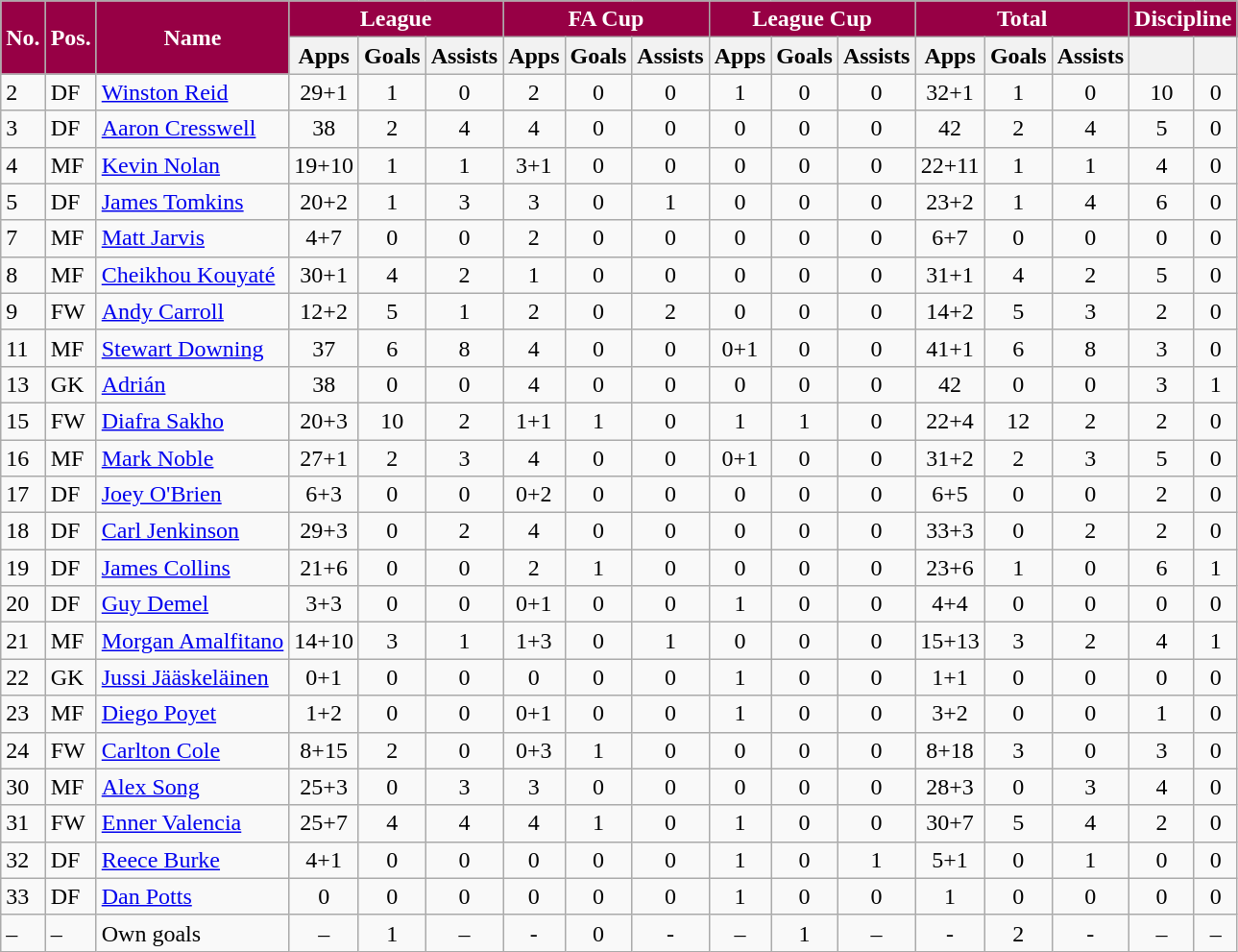<table class="wikitable" style="text-align:center">
<tr>
<th rowspan="2" style="background:#970045; color:white;">No.</th>
<th rowspan="2" style="background:#970045; color:white;">Pos.</th>
<th rowspan="2" style="background:#970045; color:white;">Name</th>
<th colspan="3" style="background:#970045; color:white;">League</th>
<th colspan="3" style="background:#970045; color:white;">FA Cup</th>
<th colspan="3" style="background:#970045; color:white;">League Cup</th>
<th colspan="3" style="background:#970045; color:white;">Total</th>
<th colspan="2" style="background:#970045; color:white;">Discipline</th>
</tr>
<tr>
<th>Apps</th>
<th>Goals</th>
<th>Assists</th>
<th>Apps</th>
<th>Goals</th>
<th>Assists</th>
<th>Apps</th>
<th>Goals</th>
<th>Assists</th>
<th>Apps</th>
<th>Goals</th>
<th>Assists</th>
<th></th>
<th></th>
</tr>
<tr>
<td align="left">2</td>
<td align="left">DF</td>
<td align="left"> <a href='#'>Winston Reid</a></td>
<td>29+1</td>
<td>1</td>
<td>0</td>
<td>2</td>
<td>0</td>
<td>0</td>
<td>1</td>
<td>0</td>
<td>0</td>
<td>32+1</td>
<td>1</td>
<td>0</td>
<td>10</td>
<td>0</td>
</tr>
<tr>
<td align="left">3</td>
<td align="left">DF</td>
<td align="left"> <a href='#'>Aaron Cresswell</a></td>
<td>38</td>
<td>2</td>
<td>4</td>
<td>4</td>
<td>0</td>
<td>0</td>
<td>0</td>
<td>0</td>
<td>0</td>
<td>42</td>
<td>2</td>
<td>4</td>
<td>5</td>
<td>0</td>
</tr>
<tr>
<td align="left">4</td>
<td align="left">MF</td>
<td align="left"> <a href='#'>Kevin Nolan</a></td>
<td>19+10</td>
<td>1</td>
<td>1</td>
<td>3+1</td>
<td>0</td>
<td>0</td>
<td>0</td>
<td>0</td>
<td>0</td>
<td>22+11</td>
<td>1</td>
<td>1</td>
<td>4</td>
<td>0</td>
</tr>
<tr>
<td align="left">5</td>
<td align="left">DF</td>
<td align="left"> <a href='#'>James Tomkins</a></td>
<td>20+2</td>
<td>1</td>
<td>3</td>
<td>3</td>
<td>0</td>
<td>1</td>
<td>0</td>
<td>0</td>
<td>0</td>
<td>23+2</td>
<td>1</td>
<td>4</td>
<td>6</td>
<td>0</td>
</tr>
<tr>
<td align="left">7</td>
<td align="left">MF</td>
<td align="left"> <a href='#'>Matt Jarvis</a></td>
<td>4+7</td>
<td>0</td>
<td>0</td>
<td>2</td>
<td>0</td>
<td>0</td>
<td>0</td>
<td>0</td>
<td>0</td>
<td>6+7</td>
<td>0</td>
<td>0</td>
<td>0</td>
<td>0</td>
</tr>
<tr>
<td align="left">8</td>
<td align="left">MF</td>
<td align="left"> <a href='#'>Cheikhou Kouyaté</a></td>
<td>30+1</td>
<td>4</td>
<td>2</td>
<td>1</td>
<td>0</td>
<td>0</td>
<td>0</td>
<td>0</td>
<td>0</td>
<td>31+1</td>
<td>4</td>
<td>2</td>
<td>5</td>
<td>0</td>
</tr>
<tr>
<td align="left">9</td>
<td align="left">FW</td>
<td align="left"> <a href='#'>Andy Carroll</a></td>
<td>12+2</td>
<td>5</td>
<td>1</td>
<td>2</td>
<td>0</td>
<td>2</td>
<td>0</td>
<td>0</td>
<td>0</td>
<td>14+2</td>
<td>5</td>
<td>3</td>
<td>2</td>
<td>0</td>
</tr>
<tr>
<td align="left">11</td>
<td align="left">MF</td>
<td align="left"> <a href='#'>Stewart Downing</a></td>
<td>37</td>
<td>6</td>
<td>8</td>
<td>4</td>
<td>0</td>
<td>0</td>
<td>0+1</td>
<td>0</td>
<td>0</td>
<td>41+1</td>
<td>6</td>
<td>8</td>
<td>3</td>
<td>0</td>
</tr>
<tr>
<td align="left">13</td>
<td align="left">GK</td>
<td align="left"> <a href='#'>Adrián</a></td>
<td>38</td>
<td>0</td>
<td>0</td>
<td>4</td>
<td>0</td>
<td>0</td>
<td>0</td>
<td>0</td>
<td>0</td>
<td>42</td>
<td>0</td>
<td>0</td>
<td>3</td>
<td>1</td>
</tr>
<tr>
<td align="left">15</td>
<td align="left">FW</td>
<td align="left"> <a href='#'>Diafra Sakho</a></td>
<td>20+3</td>
<td>10</td>
<td>2</td>
<td>1+1</td>
<td>1</td>
<td>0</td>
<td>1</td>
<td>1</td>
<td>0</td>
<td>22+4</td>
<td>12</td>
<td>2</td>
<td>2</td>
<td>0</td>
</tr>
<tr>
<td align="left">16</td>
<td align="left">MF</td>
<td align="left"> <a href='#'>Mark Noble</a></td>
<td>27+1</td>
<td>2</td>
<td>3</td>
<td>4</td>
<td>0</td>
<td>0</td>
<td>0+1</td>
<td>0</td>
<td>0</td>
<td>31+2</td>
<td>2</td>
<td>3</td>
<td>5</td>
<td>0</td>
</tr>
<tr>
<td align="left">17</td>
<td align="left">DF</td>
<td align="left"> <a href='#'>Joey O'Brien</a></td>
<td>6+3</td>
<td>0</td>
<td>0</td>
<td>0+2</td>
<td>0</td>
<td>0</td>
<td>0</td>
<td>0</td>
<td>0</td>
<td>6+5</td>
<td>0</td>
<td>0</td>
<td>2</td>
<td>0</td>
</tr>
<tr>
<td align="left">18</td>
<td align="left">DF</td>
<td align="left"> <a href='#'>Carl Jenkinson</a></td>
<td>29+3</td>
<td>0</td>
<td>2</td>
<td>4</td>
<td>0</td>
<td>0</td>
<td>0</td>
<td>0</td>
<td>0</td>
<td>33+3</td>
<td>0</td>
<td>2</td>
<td>2</td>
<td>0</td>
</tr>
<tr>
<td align="left">19</td>
<td align="left">DF</td>
<td align="left"> <a href='#'>James Collins</a></td>
<td>21+6</td>
<td>0</td>
<td>0</td>
<td>2</td>
<td>1</td>
<td>0</td>
<td>0</td>
<td>0</td>
<td>0</td>
<td>23+6</td>
<td>1</td>
<td>0</td>
<td>6</td>
<td>1</td>
</tr>
<tr>
<td align="left">20</td>
<td align="left">DF</td>
<td align="left"> <a href='#'>Guy Demel</a></td>
<td>3+3</td>
<td>0</td>
<td>0</td>
<td>0+1</td>
<td>0</td>
<td>0</td>
<td>1</td>
<td>0</td>
<td>0</td>
<td>4+4</td>
<td>0</td>
<td>0</td>
<td>0</td>
<td>0</td>
</tr>
<tr>
<td align="left">21</td>
<td align="left">MF</td>
<td align="left"> <a href='#'>Morgan Amalfitano</a></td>
<td>14+10</td>
<td>3</td>
<td>1</td>
<td>1+3</td>
<td>0</td>
<td>1</td>
<td>0</td>
<td>0</td>
<td>0</td>
<td>15+13</td>
<td>3</td>
<td>2</td>
<td>4</td>
<td>1</td>
</tr>
<tr>
<td align="left">22</td>
<td align="left">GK</td>
<td align="left"> <a href='#'>Jussi Jääskeläinen</a></td>
<td>0+1</td>
<td>0</td>
<td>0</td>
<td>0</td>
<td>0</td>
<td>0</td>
<td>1</td>
<td>0</td>
<td>0</td>
<td>1+1</td>
<td>0</td>
<td>0</td>
<td>0</td>
<td>0</td>
</tr>
<tr>
<td align="left">23</td>
<td align="left">MF</td>
<td align="left"> <a href='#'>Diego Poyet</a></td>
<td>1+2</td>
<td>0</td>
<td>0</td>
<td>0+1</td>
<td>0</td>
<td>0</td>
<td>1</td>
<td>0</td>
<td>0</td>
<td>3+2</td>
<td>0</td>
<td>0</td>
<td>1</td>
<td>0</td>
</tr>
<tr>
<td align="left">24</td>
<td align="left">FW</td>
<td align="left"> <a href='#'>Carlton Cole</a></td>
<td>8+15</td>
<td>2</td>
<td>0</td>
<td>0+3</td>
<td>1</td>
<td>0</td>
<td>0</td>
<td>0</td>
<td>0</td>
<td>8+18</td>
<td>3</td>
<td>0</td>
<td>3</td>
<td>0</td>
</tr>
<tr>
<td align="left">30</td>
<td align="left">MF</td>
<td align="left"> <a href='#'>Alex Song</a></td>
<td>25+3</td>
<td>0</td>
<td>3</td>
<td>3</td>
<td>0</td>
<td>0</td>
<td>0</td>
<td>0</td>
<td>0</td>
<td>28+3</td>
<td>0</td>
<td>3</td>
<td>4</td>
<td>0</td>
</tr>
<tr>
<td align="left">31</td>
<td align="left">FW</td>
<td align="left"> <a href='#'>Enner Valencia</a></td>
<td>25+7</td>
<td>4</td>
<td>4</td>
<td>4</td>
<td>1</td>
<td>0</td>
<td>1</td>
<td>0</td>
<td>0</td>
<td>30+7</td>
<td>5</td>
<td>4</td>
<td>2</td>
<td>0</td>
</tr>
<tr>
<td align="left">32</td>
<td align="left">DF</td>
<td align="left"> <a href='#'>Reece Burke</a></td>
<td>4+1</td>
<td>0</td>
<td>0</td>
<td>0</td>
<td>0</td>
<td>0</td>
<td>1</td>
<td>0</td>
<td>1</td>
<td>5+1</td>
<td>0</td>
<td>1</td>
<td>0</td>
<td>0</td>
</tr>
<tr>
<td align="left">33</td>
<td align="left">DF</td>
<td align="left"> <a href='#'>Dan Potts</a></td>
<td>0</td>
<td>0</td>
<td>0</td>
<td>0</td>
<td>0</td>
<td>0</td>
<td>1</td>
<td>0</td>
<td>0</td>
<td>1</td>
<td>0</td>
<td>0</td>
<td>0</td>
<td>0</td>
</tr>
<tr>
<td align="left">–</td>
<td align="left">–</td>
<td align="left">Own goals</td>
<td>–</td>
<td>1</td>
<td>–</td>
<td>-</td>
<td>0</td>
<td>-</td>
<td>–</td>
<td>1</td>
<td>–</td>
<td>-</td>
<td>2</td>
<td>-</td>
<td>–</td>
<td>–</td>
</tr>
</table>
